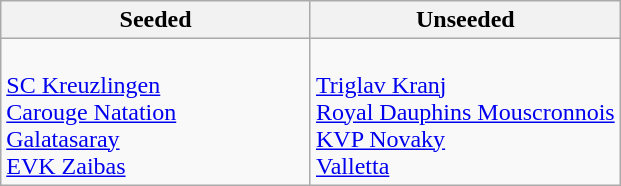<table class="wikitable collapsible">
<tr>
<th width=50%>Seeded</th>
<th width=50%>Unseeded</th>
</tr>
<tr>
<td><br> <a href='#'>SC Kreuzlingen</a><br>
 <a href='#'>Carouge Natation</a><br>
 <a href='#'>Galatasaray</a><br>
 <a href='#'>EVK Zaibas</a></td>
<td><br> <a href='#'>Triglav Kranj</a><br>
 <a href='#'>Royal Dauphins Mouscronnois</a> <br>
 <a href='#'>KVP Novaky</a><br>
 <a href='#'>Valletta</a></td>
</tr>
</table>
